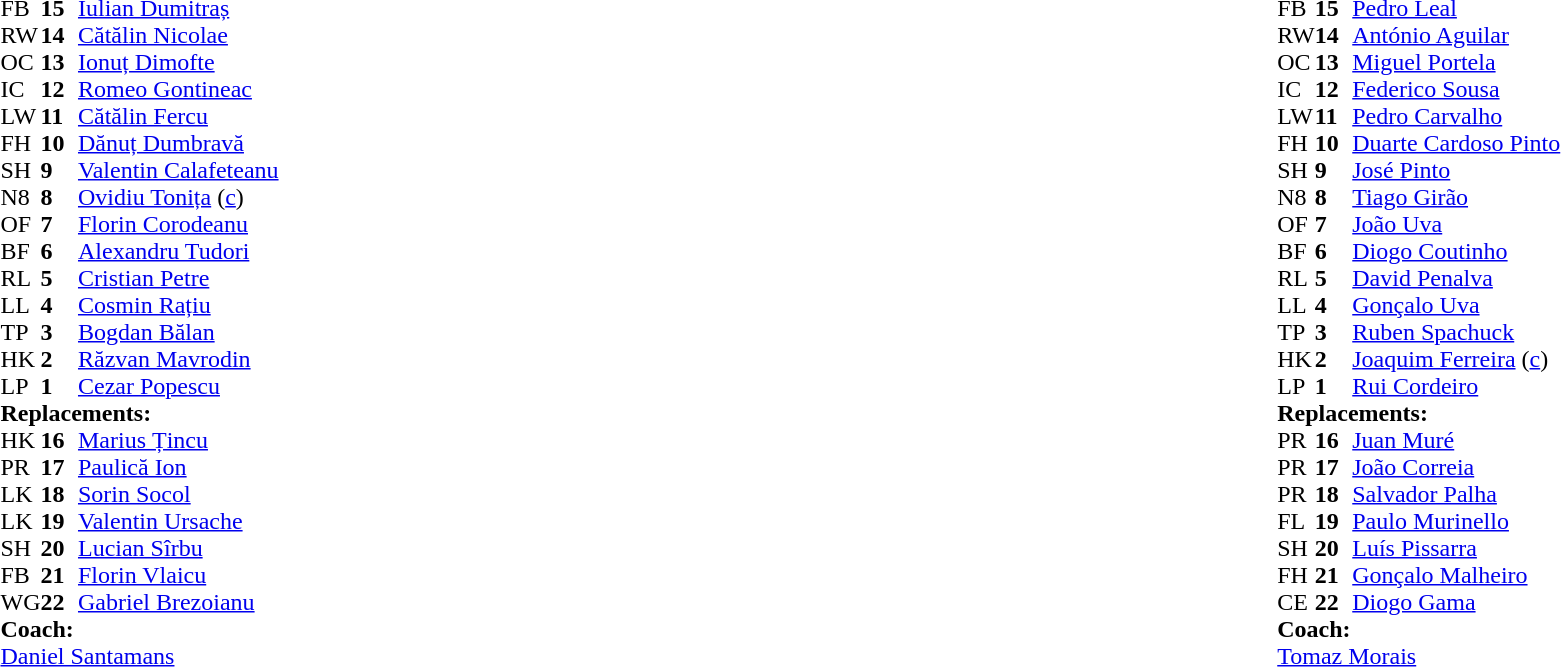<table width="100%">
<tr>
<td style="vertical-align:top" width="50%"><br><table cellspacing="0" cellpadding="0">
<tr>
<th width="25"></th>
<th width="25"></th>
</tr>
<tr>
<td>FB</td>
<td><strong>15</strong></td>
<td><a href='#'>Iulian Dumitraș</a></td>
</tr>
<tr>
<td>RW</td>
<td><strong>14</strong></td>
<td><a href='#'>Cătălin Nicolae</a></td>
</tr>
<tr>
<td>OC</td>
<td><strong>13</strong></td>
<td><a href='#'>Ionuț Dimofte</a></td>
</tr>
<tr>
<td>IC</td>
<td><strong>12</strong></td>
<td><a href='#'>Romeo Gontineac</a></td>
</tr>
<tr>
<td>LW</td>
<td><strong>11</strong></td>
<td><a href='#'>Cătălin Fercu</a></td>
</tr>
<tr>
<td>FH</td>
<td><strong>10</strong></td>
<td><a href='#'>Dănuț Dumbravă</a></td>
</tr>
<tr>
<td>SH</td>
<td><strong>9</strong></td>
<td><a href='#'>Valentin Calafeteanu</a></td>
<td></td>
<td></td>
</tr>
<tr>
<td>N8</td>
<td><strong>8</strong></td>
<td><a href='#'>Ovidiu Tonița</a> (<a href='#'>c</a>)</td>
<td></td>
<td></td>
</tr>
<tr>
<td>OF</td>
<td><strong>7</strong></td>
<td><a href='#'>Florin Corodeanu</a></td>
</tr>
<tr>
<td>BF</td>
<td><strong>6</strong></td>
<td><a href='#'>Alexandru Tudori</a></td>
<td></td>
<td></td>
</tr>
<tr>
<td>RL</td>
<td><strong>5</strong></td>
<td><a href='#'>Cristian Petre</a></td>
</tr>
<tr>
<td>LL</td>
<td><strong>4</strong></td>
<td><a href='#'>Cosmin Rațiu</a></td>
</tr>
<tr>
<td>TP</td>
<td><strong>3</strong></td>
<td><a href='#'>Bogdan Bălan</a></td>
<td></td>
<td></td>
<td></td>
</tr>
<tr>
<td>HK</td>
<td><strong>2</strong></td>
<td><a href='#'>Răzvan Mavrodin</a></td>
<td></td>
<td></td>
</tr>
<tr>
<td>LP</td>
<td><strong>1</strong></td>
<td><a href='#'>Cezar Popescu</a></td>
<td></td>
<td></td>
<td></td>
</tr>
<tr>
<td colspan=3><strong>Replacements:</strong></td>
</tr>
<tr>
<td>HK</td>
<td><strong>16</strong></td>
<td><a href='#'>Marius Țincu</a></td>
<td></td>
<td></td>
</tr>
<tr>
<td>PR</td>
<td><strong>17</strong></td>
<td><a href='#'>Paulică Ion</a></td>
<td></td>
<td></td>
</tr>
<tr>
<td>LK</td>
<td><strong>18</strong></td>
<td><a href='#'>Sorin Socol</a></td>
<td></td>
<td></td>
</tr>
<tr>
<td>LK</td>
<td><strong>19</strong></td>
<td><a href='#'>Valentin Ursache</a></td>
<td></td>
<td></td>
</tr>
<tr>
<td>SH</td>
<td><strong>20</strong></td>
<td><a href='#'>Lucian Sîrbu</a></td>
<td></td>
<td></td>
</tr>
<tr>
<td>FB</td>
<td><strong>21</strong></td>
<td><a href='#'>Florin Vlaicu</a></td>
</tr>
<tr>
<td>WG</td>
<td><strong>22</strong></td>
<td><a href='#'>Gabriel Brezoianu</a></td>
</tr>
<tr>
<td colspan=3><strong>Coach:</strong></td>
</tr>
<tr>
<td colspan="4"> <a href='#'>Daniel Santamans</a></td>
</tr>
</table>
</td>
<td style="vertical-align:top"></td>
<td style="vertical-align:top" width="50%"><br><table cellspacing="0" cellpadding="0" align="center">
<tr>
<th width="25"></th>
<th width="25"></th>
</tr>
<tr>
<td>FB</td>
<td><strong>15</strong></td>
<td><a href='#'>Pedro Leal</a></td>
</tr>
<tr>
<td>RW</td>
<td><strong>14</strong></td>
<td><a href='#'>António Aguilar</a></td>
</tr>
<tr>
<td>OC</td>
<td><strong>13</strong></td>
<td><a href='#'>Miguel Portela</a></td>
</tr>
<tr>
<td>IC</td>
<td><strong>12</strong></td>
<td><a href='#'>Federico Sousa</a></td>
</tr>
<tr>
<td>LW</td>
<td><strong>11</strong></td>
<td><a href='#'>Pedro Carvalho</a></td>
</tr>
<tr>
<td>FH</td>
<td><strong>10</strong></td>
<td><a href='#'>Duarte Cardoso Pinto</a></td>
<td></td>
<td></td>
</tr>
<tr>
<td>SH</td>
<td><strong>9</strong></td>
<td><a href='#'>José Pinto</a></td>
<td></td>
<td></td>
</tr>
<tr>
<td>N8</td>
<td><strong>8</strong></td>
<td><a href='#'>Tiago Girão</a></td>
</tr>
<tr>
<td>OF</td>
<td><strong>7</strong></td>
<td><a href='#'>João Uva</a></td>
<td></td>
<td></td>
</tr>
<tr>
<td>BF</td>
<td><strong>6</strong></td>
<td><a href='#'>Diogo Coutinho</a></td>
</tr>
<tr>
<td>RL</td>
<td><strong>5</strong></td>
<td><a href='#'>David Penalva</a></td>
<td></td>
<td></td>
</tr>
<tr>
<td>LL</td>
<td><strong>4</strong></td>
<td><a href='#'>Gonçalo Uva</a></td>
</tr>
<tr>
<td>TP</td>
<td><strong>3</strong></td>
<td><a href='#'>Ruben Spachuck</a></td>
<td></td>
<td></td>
</tr>
<tr>
<td>HK</td>
<td><strong>2</strong></td>
<td><a href='#'>Joaquim Ferreira</a> (<a href='#'>c</a>)</td>
<td></td>
<td></td>
</tr>
<tr>
<td>LP</td>
<td><strong>1</strong></td>
<td><a href='#'>Rui Cordeiro</a></td>
</tr>
<tr>
<td colspan=3><strong>Replacements:</strong></td>
</tr>
<tr>
<td>PR</td>
<td><strong>16</strong></td>
<td><a href='#'>Juan Muré</a></td>
<td></td>
<td></td>
</tr>
<tr>
<td>PR</td>
<td><strong>17</strong></td>
<td><a href='#'>João Correia</a></td>
<td></td>
<td></td>
</tr>
<tr>
<td>PR</td>
<td><strong>18</strong></td>
<td><a href='#'>Salvador Palha</a></td>
<td></td>
<td></td>
</tr>
<tr>
<td>FL</td>
<td><strong>19</strong></td>
<td><a href='#'>Paulo Murinello</a></td>
<td></td>
<td></td>
</tr>
<tr>
<td>SH</td>
<td><strong>20</strong></td>
<td><a href='#'>Luís Pissarra</a></td>
<td></td>
<td></td>
</tr>
<tr>
<td>FH</td>
<td><strong>21</strong></td>
<td><a href='#'>Gonçalo Malheiro</a></td>
<td></td>
<td></td>
</tr>
<tr>
<td>CE</td>
<td><strong>22</strong></td>
<td><a href='#'>Diogo Gama</a></td>
</tr>
<tr>
<td colspan=3><strong>Coach:</strong></td>
</tr>
<tr>
<td colspan="4"> <a href='#'>Tomaz Morais</a></td>
</tr>
</table>
</td>
</tr>
</table>
